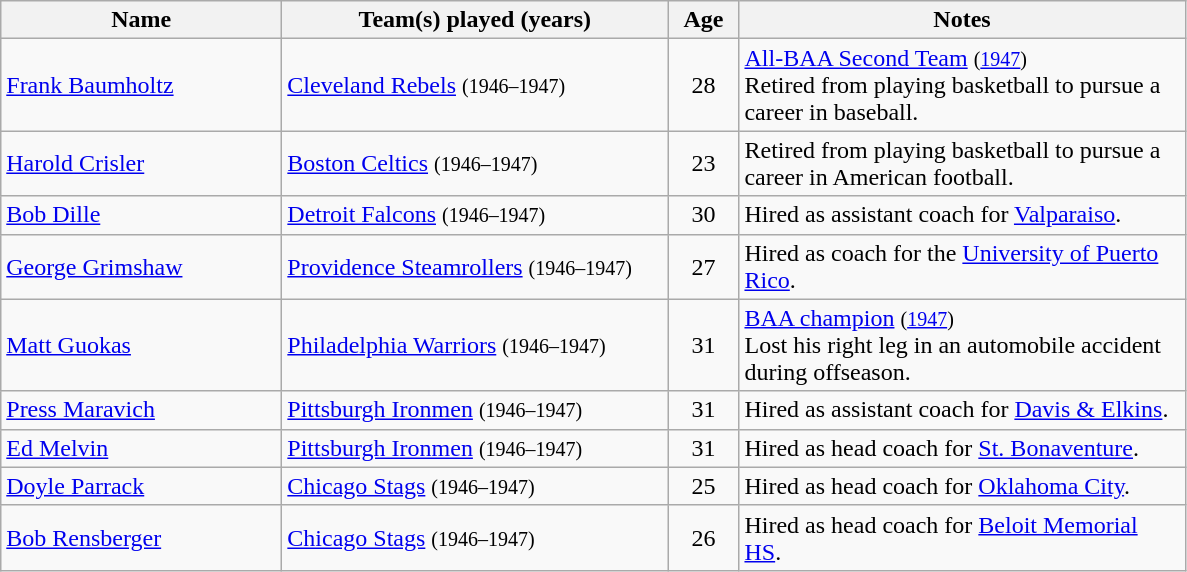<table class="wikitable">
<tr>
<th style="width:180px">Name</th>
<th style="width:250px">Team(s) played (years)</th>
<th style="width:40px">Age</th>
<th style="width:290px">Notes</th>
</tr>
<tr>
<td><a href='#'>Frank Baumholtz</a></td>
<td><a href='#'>Cleveland Rebels</a> <small>(1946–1947)</small></td>
<td align=center>28</td>
<td><a href='#'>All-BAA Second Team</a> <small> (<a href='#'>1947</a>) </small> <br> Retired from playing basketball to pursue a career in baseball.</td>
</tr>
<tr>
<td><a href='#'>Harold Crisler</a></td>
<td><a href='#'>Boston Celtics</a> <small>(1946–1947)</small></td>
<td align=center>23</td>
<td>Retired from playing basketball to pursue a career in American football.</td>
</tr>
<tr>
<td><a href='#'>Bob Dille</a></td>
<td><a href='#'>Detroit Falcons</a> <small>(1946–1947)</small></td>
<td align=center>30</td>
<td>Hired as assistant coach for <a href='#'>Valparaiso</a>.</td>
</tr>
<tr>
<td><a href='#'>George Grimshaw</a></td>
<td><a href='#'>Providence Steamrollers</a> <small>(1946–1947) </small></td>
<td align=center>27</td>
<td>Hired as coach for the <a href='#'>University of Puerto Rico</a>.</td>
</tr>
<tr>
<td><a href='#'>Matt Guokas</a></td>
<td><a href='#'>Philadelphia Warriors</a> <small>(1946–1947) </small></td>
<td align=center>31</td>
<td><a href='#'>BAA champion</a> <small> (<a href='#'>1947</a>) </small> <br> Lost his right leg in an automobile accident during offseason.</td>
</tr>
<tr>
<td><a href='#'>Press Maravich</a></td>
<td><a href='#'>Pittsburgh Ironmen</a> <small>(1946–1947) </small></td>
<td align=center>31</td>
<td>Hired as assistant coach for <a href='#'>Davis & Elkins</a>.</td>
</tr>
<tr>
<td><a href='#'>Ed Melvin</a></td>
<td><a href='#'>Pittsburgh Ironmen</a> <small>(1946–1947) </small></td>
<td align=center>31</td>
<td>Hired as head coach for <a href='#'>St. Bonaventure</a>.</td>
</tr>
<tr>
<td><a href='#'>Doyle Parrack</a></td>
<td><a href='#'>Chicago Stags</a> <small>(1946–1947) </small></td>
<td align=center>25</td>
<td>Hired as head coach for <a href='#'>Oklahoma City</a>.</td>
</tr>
<tr>
<td><a href='#'>Bob Rensberger</a></td>
<td><a href='#'>Chicago Stags</a> <small>(1946–1947) </small></td>
<td align=center>26</td>
<td>Hired as head coach for <a href='#'>Beloit Memorial HS</a>.</td>
</tr>
</table>
